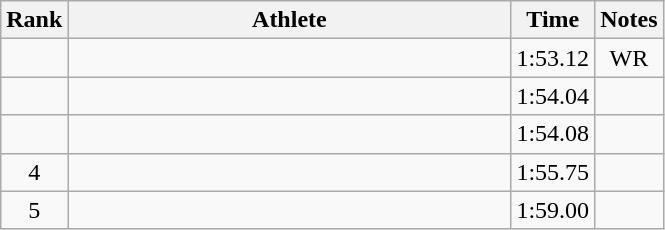<table class="wikitable" style="text-align:center">
<tr>
<th>Rank</th>
<th Style="width:18em">Athlete</th>
<th>Time</th>
<th>Notes</th>
</tr>
<tr>
<td></td>
<td style="text-align:left"></td>
<td>1:53.12</td>
<td>WR</td>
</tr>
<tr>
<td></td>
<td style="text-align:left"></td>
<td>1:54.04</td>
<td></td>
</tr>
<tr>
<td></td>
<td style="text-align:left"></td>
<td>1:54.08</td>
<td></td>
</tr>
<tr>
<td>4</td>
<td style="text-align:left"></td>
<td>1:55.75</td>
<td></td>
</tr>
<tr>
<td>5</td>
<td style="text-align:left"></td>
<td>1:59.00</td>
<td></td>
</tr>
</table>
